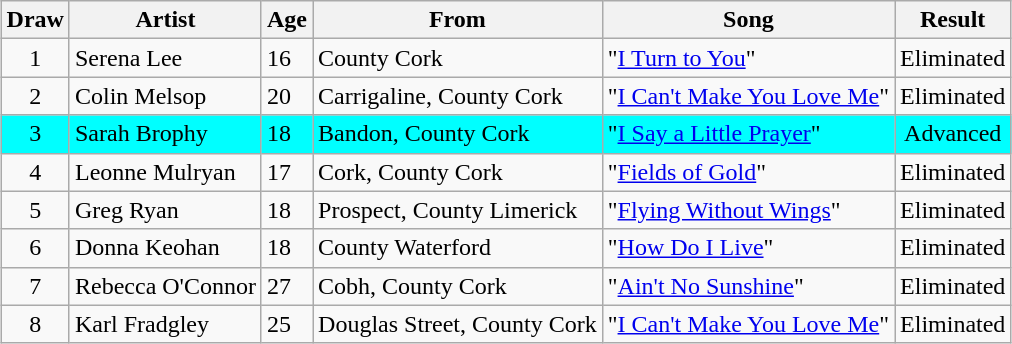<table class="sortable wikitable" style="margin: 1em auto 1em auto; text-align:center">
<tr>
<th>Draw</th>
<th>Artist</th>
<th>Age</th>
<th>From</th>
<th>Song </th>
<th>Result</th>
</tr>
<tr>
<td>1</td>
<td align="left">Serena Lee</td>
<td align="left">16</td>
<td align="left">County Cork</td>
<td align="left">"<a href='#'>I Turn to You</a>" </td>
<td>Eliminated</td>
</tr>
<tr>
<td>2</td>
<td align="left">Colin Melsop</td>
<td align="left">20</td>
<td align="left">Carrigaline, County Cork</td>
<td align="left">"<a href='#'>I Can't Make You Love Me</a>" </td>
<td>Eliminated</td>
</tr>
<tr style="background:cyan;">
<td>3</td>
<td align="left">Sarah Brophy</td>
<td align="left">18</td>
<td align="left">Bandon, County Cork</td>
<td align="left">"<a href='#'>I Say a Little Prayer</a>" </td>
<td>Advanced</td>
</tr>
<tr>
<td>4</td>
<td align="left">Leonne Mulryan</td>
<td align="left">17</td>
<td align="left">Cork, County Cork</td>
<td align="left">"<a href='#'>Fields of Gold</a>" </td>
<td>Eliminated</td>
</tr>
<tr>
<td>5</td>
<td align="left">Greg Ryan</td>
<td align="left">18</td>
<td align="left">Prospect, County Limerick</td>
<td align="left">"<a href='#'>Flying Without Wings</a>" </td>
<td>Eliminated</td>
</tr>
<tr>
<td>6</td>
<td align="left">Donna Keohan</td>
<td align="left">18</td>
<td align="left">County Waterford</td>
<td align="left">"<a href='#'>How Do I Live</a>" </td>
<td>Eliminated</td>
</tr>
<tr>
<td>7</td>
<td align="left">Rebecca O'Connor</td>
<td align="left">27</td>
<td align="left">Cobh, County Cork</td>
<td align="left">"<a href='#'>Ain't No Sunshine</a>" </td>
<td>Eliminated</td>
</tr>
<tr>
<td>8</td>
<td align="left">Karl Fradgley</td>
<td align="left">25</td>
<td align="left">Douglas Street, County Cork</td>
<td align="left">"<a href='#'>I Can't Make You Love Me</a>" </td>
<td>Eliminated</td>
</tr>
</table>
